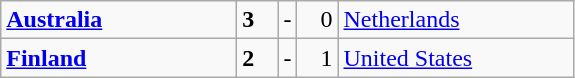<table class="wikitable">
<tr>
<td width=150> <strong><a href='#'>Australia</a></strong></td>
<td style="width:20px; text-align:left;"><strong>3</strong></td>
<td>-</td>
<td style="width:20px; text-align:right;">0</td>
<td width=150> <a href='#'>Netherlands</a></td>
</tr>
<tr>
<td> <strong><a href='#'>Finland</a></strong></td>
<td style="text-align:left;"><strong>2</strong></td>
<td>-</td>
<td style="text-align:right;">1</td>
<td> <a href='#'>United States</a></td>
</tr>
</table>
